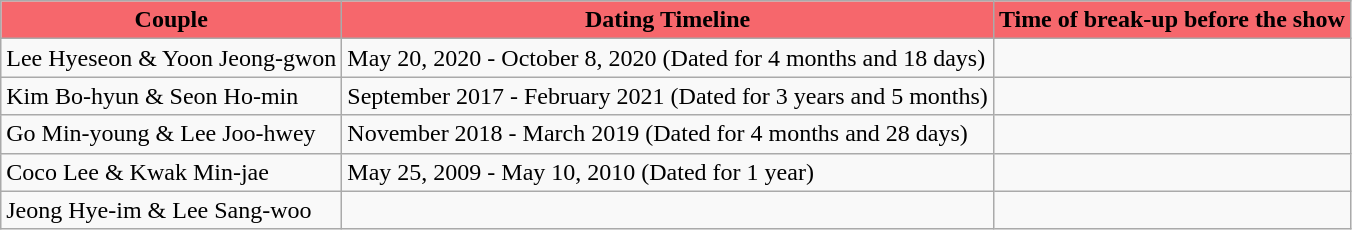<table class="wikitable sortable" style="line-color:none">
<tr style="background:#F6676C; font-weight:bold; text-align:center">
<td>Couple</td>
<td>Dating Timeline</td>
<td>Time of break-up before the show</td>
</tr>
<tr>
<td>Lee Hyeseon & Yoon Jeong-gwon</td>
<td>May 20, 2020 - October 8, 2020 (Dated for 4 months and 18 days)</td>
<td></td>
</tr>
<tr>
<td>Kim Bo-hyun & Seon Ho-min</td>
<td>September 2017 - February 2021 (Dated for 3 years and 5 months)</td>
<td></td>
</tr>
<tr>
<td>Go Min-young & Lee Joo-hwey</td>
<td>November 2018 - March 2019 (Dated for 4 months and 28 days)</td>
<td></td>
</tr>
<tr>
<td>Coco Lee & Kwak Min-jae</td>
<td>May 25, 2009 - May 10, 2010 (Dated for 1 year)</td>
<td></td>
</tr>
<tr>
<td>Jeong Hye-im & Lee Sang-woo</td>
<td></td>
<td></td>
</tr>
</table>
